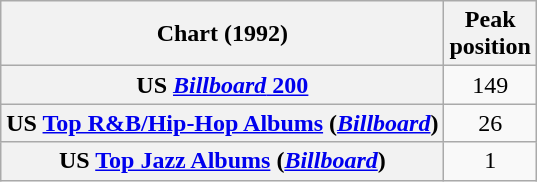<table class="wikitable sortable plainrowheaders" style="text-align:center">
<tr>
<th scope="col">Chart (1992)</th>
<th scope="col">Peak<br>position</th>
</tr>
<tr>
<th scope="row">US <a href='#'><em>Billboard</em> 200</a></th>
<td>149</td>
</tr>
<tr>
<th scope="row">US <a href='#'>Top R&B/Hip-Hop Albums</a> (<em><a href='#'>Billboard</a></em>)</th>
<td>26</td>
</tr>
<tr>
<th scope="row">US <a href='#'>Top Jazz Albums</a> (<em><a href='#'>Billboard</a></em>)</th>
<td>1</td>
</tr>
</table>
